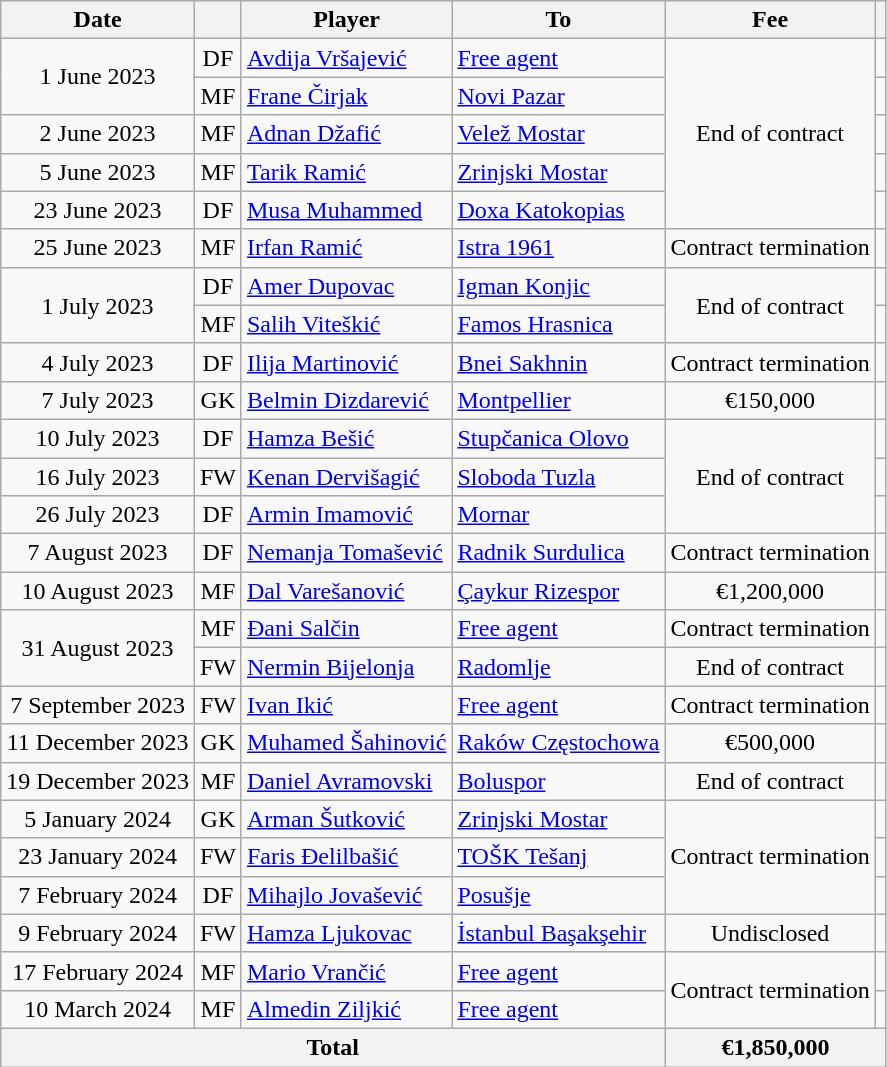<table class="wikitable" style="text-align:center;">
<tr>
<th>Date</th>
<th></th>
<th>Player</th>
<th>To</th>
<th>Fee</th>
<th></th>
</tr>
<tr>
<td rowspan=2>1 June 2023</td>
<td>DF</td>
<td style="text-align:left"> <a href='#'>Avdija Vršajević</a></td>
<td style="text-align:left"><a href='#'>Free agent</a></td>
<td rowspan=5>End of contract</td>
<td></td>
</tr>
<tr>
<td>MF</td>
<td style="text-align:left"> <a href='#'>Frane Čirjak</a></td>
<td style="text-align:left"> <a href='#'>Novi Pazar</a></td>
<td></td>
</tr>
<tr>
<td>2 June 2023</td>
<td>MF</td>
<td style="text-align:left"> <a href='#'>Adnan Džafić</a></td>
<td style="text-align:left"> <a href='#'>Velež Mostar</a></td>
<td></td>
</tr>
<tr>
<td>5 June 2023</td>
<td>MF</td>
<td style="text-align:left"> <a href='#'>Tarik Ramić</a></td>
<td style="text-align:left"> <a href='#'>Zrinjski Mostar</a></td>
<td></td>
</tr>
<tr>
<td>23 June 2023</td>
<td>DF</td>
<td style="text-align:left"> <a href='#'>Musa Muhammed</a></td>
<td style="text-align:left"> <a href='#'>Doxa Katokopias</a></td>
<td></td>
</tr>
<tr>
<td>25 June 2023</td>
<td>MF</td>
<td style="text-align:left"> <a href='#'>Irfan Ramić</a></td>
<td style="text-align:left"> <a href='#'>Istra 1961</a></td>
<td>Contract termination</td>
<td></td>
</tr>
<tr>
<td rowspan=2>1 July 2023</td>
<td>DF</td>
<td style="text-align:left"> <a href='#'>Amer Dupovac</a></td>
<td style="text-align:left"> <a href='#'>Igman Konjic</a></td>
<td rowspan=2>End of contract</td>
<td></td>
</tr>
<tr>
<td>MF</td>
<td style="text-align:left"> <a href='#'>Salih Viteškić</a></td>
<td style="text-align:left"> <a href='#'>Famos Hrasnica</a></td>
<td></td>
</tr>
<tr>
<td>4 July 2023</td>
<td>DF</td>
<td style="text-align:left"> <a href='#'>Ilija Martinović</a></td>
<td style="text-align:left"> <a href='#'>Bnei Sakhnin</a></td>
<td>Contract termination</td>
<td></td>
</tr>
<tr>
<td>7 July 2023</td>
<td>GK</td>
<td style="text-align:left"> <a href='#'>Belmin Dizdarević</a></td>
<td style="text-align:left"> <a href='#'>Montpellier</a></td>
<td>€150,000</td>
<td></td>
</tr>
<tr>
<td>10 July 2023</td>
<td>DF</td>
<td style="text-align:left"> <a href='#'>Hamza Bešić</a></td>
<td style="text-align:left"> <a href='#'>Stupčanica Olovo</a></td>
<td rowspan=3>End of contract</td>
<td></td>
</tr>
<tr>
<td>16 July 2023</td>
<td>FW</td>
<td style="text-align:left"> <a href='#'>Kenan Dervišagić</a></td>
<td style="text-align:left"> <a href='#'>Sloboda Tuzla</a></td>
<td></td>
</tr>
<tr>
<td>26 July 2023</td>
<td>DF</td>
<td style="text-align:left"> <a href='#'>Armin Imamović</a></td>
<td style="text-align:left"> <a href='#'>Mornar</a></td>
<td></td>
</tr>
<tr>
<td>7 August 2023</td>
<td>DF</td>
<td style="text-align:left"> <a href='#'>Nemanja Tomašević</a></td>
<td style="text-align:left"> <a href='#'>Radnik Surdulica</a></td>
<td>Contract termination</td>
<td></td>
</tr>
<tr>
<td>10 August 2023</td>
<td>MF</td>
<td style="text-align:left"> <a href='#'>Dal Varešanović</a></td>
<td style="text-align:left"> <a href='#'>Çaykur Rizespor</a></td>
<td>€1,200,000</td>
<td></td>
</tr>
<tr>
<td rowspan=2>31 August 2023</td>
<td>MF</td>
<td style="text-align:left"> <a href='#'>Đani Salčin</a></td>
<td style="text-align:left"><a href='#'>Free agent</a></td>
<td>Contract termination</td>
<td></td>
</tr>
<tr>
<td>FW</td>
<td style="text-align:left"> <a href='#'>Nermin Bijelonja</a></td>
<td style="text-align:left"> <a href='#'>Radomlje</a></td>
<td>End of contract</td>
<td></td>
</tr>
<tr>
<td>7 September 2023</td>
<td>FW</td>
<td style="text-align:left"> <a href='#'>Ivan Ikić</a></td>
<td style="text-align:left"><a href='#'>Free agent</a></td>
<td>Contract termination</td>
<td></td>
</tr>
<tr>
<td>11 December 2023</td>
<td>GK</td>
<td style="text-align:left"> <a href='#'>Muhamed Šahinović</a></td>
<td style="text-align:left"> <a href='#'>Raków Częstochowa</a></td>
<td>€500,000</td>
<td></td>
</tr>
<tr>
<td>19 December 2023</td>
<td>MF</td>
<td style="text-align:left"> <a href='#'>Daniel Avramovski</a></td>
<td style="text-align:left"> <a href='#'>Boluspor</a></td>
<td>End of contract</td>
<td></td>
</tr>
<tr>
<td>5 January 2024</td>
<td>GK</td>
<td style="text-align:left"> <a href='#'>Arman Šutković</a></td>
<td style="text-align:left"> <a href='#'>Zrinjski Mostar</a></td>
<td rowspan=3>Contract termination</td>
<td></td>
</tr>
<tr>
<td>23 January 2024</td>
<td>FW</td>
<td style="text-align:left"> <a href='#'>Faris Đelilbašić</a></td>
<td style="text-align:left"> <a href='#'>TOŠK Tešanj</a></td>
<td></td>
</tr>
<tr>
<td>7 February 2024</td>
<td>DF</td>
<td style="text-align:left"> <a href='#'>Mihajlo Jovašević</a></td>
<td style="text-align:left"> <a href='#'>Posušje</a></td>
<td></td>
</tr>
<tr>
<td>9 February 2024</td>
<td>FW</td>
<td style="text-align:left"> <a href='#'>Hamza Ljukovac</a></td>
<td style="text-align:left"> <a href='#'>İstanbul Başakşehir</a></td>
<td>Undisclosed</td>
<td></td>
</tr>
<tr>
<td>17 February 2024</td>
<td>MF</td>
<td style="text-align:left"> <a href='#'>Mario Vrančić</a></td>
<td style="text-align:left"><a href='#'>Free agent</a></td>
<td rowspan=2>Contract termination</td>
<td></td>
</tr>
<tr>
<td>10 March 2024</td>
<td>MF</td>
<td style="text-align:left"> <a href='#'>Almedin Ziljkić</a></td>
<td style="text-align:left"><a href='#'>Free agent</a></td>
<td></td>
</tr>
<tr>
<th colspan=4>Total</th>
<th colspan=2>€1,850,000</th>
</tr>
</table>
